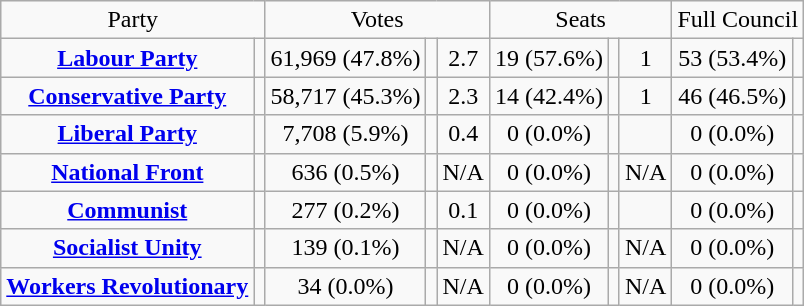<table class=wikitable style="text-align:center;">
<tr>
<td colspan=2>Party</td>
<td colspan=3>Votes</td>
<td colspan=3>Seats</td>
<td colspan=3>Full Council</td>
</tr>
<tr>
<td><strong><a href='#'>Labour Party</a></strong></td>
<td></td>
<td>61,969 (47.8%)</td>
<td></td>
<td> 2.7</td>
<td>19 (57.6%)</td>
<td></td>
<td> 1</td>
<td>53 (53.4%)</td>
<td></td>
</tr>
<tr>
<td><strong><a href='#'>Conservative Party</a></strong></td>
<td></td>
<td>58,717 (45.3%)</td>
<td></td>
<td> 2.3</td>
<td>14 (42.4%)</td>
<td></td>
<td> 1</td>
<td>46 (46.5%)</td>
<td></td>
</tr>
<tr>
<td><strong><a href='#'>Liberal Party</a></strong></td>
<td></td>
<td>7,708 (5.9%)</td>
<td></td>
<td> 0.4</td>
<td>0 (0.0%)</td>
<td></td>
<td></td>
<td>0 (0.0%)</td>
<td></td>
</tr>
<tr>
<td><strong><a href='#'>National Front</a></strong></td>
<td></td>
<td>636 (0.5%)</td>
<td></td>
<td>N/A</td>
<td>0 (0.0%)</td>
<td></td>
<td>N/A</td>
<td>0 (0.0%)</td>
<td></td>
</tr>
<tr>
<td><strong><a href='#'>Communist</a></strong></td>
<td></td>
<td>277 (0.2%)</td>
<td></td>
<td> 0.1</td>
<td>0 (0.0%)</td>
<td></td>
<td></td>
<td>0 (0.0%)</td>
<td></td>
</tr>
<tr>
<td><strong><a href='#'>Socialist Unity</a></strong></td>
<td></td>
<td>139 (0.1%)</td>
<td></td>
<td>N/A</td>
<td>0 (0.0%)</td>
<td></td>
<td>N/A</td>
<td>0 (0.0%)</td>
<td></td>
</tr>
<tr>
<td><strong><a href='#'>Workers Revolutionary</a></strong></td>
<td></td>
<td>34 (0.0%)</td>
<td></td>
<td>N/A</td>
<td>0 (0.0%)</td>
<td></td>
<td>N/A</td>
<td>0 (0.0%)</td>
<td></td>
</tr>
</table>
